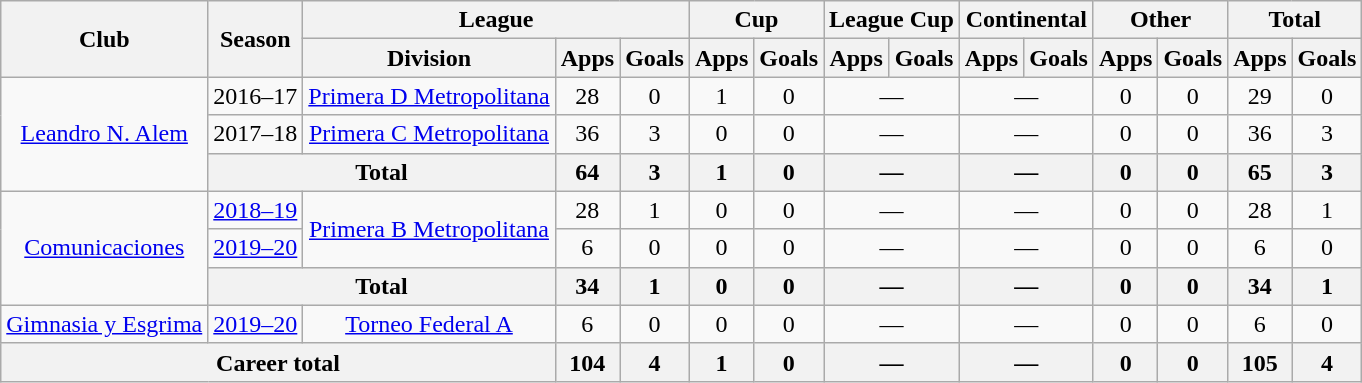<table class="wikitable" style="text-align:center">
<tr>
<th rowspan="2">Club</th>
<th rowspan="2">Season</th>
<th colspan="3">League</th>
<th colspan="2">Cup</th>
<th colspan="2">League Cup</th>
<th colspan="2">Continental</th>
<th colspan="2">Other</th>
<th colspan="2">Total</th>
</tr>
<tr>
<th>Division</th>
<th>Apps</th>
<th>Goals</th>
<th>Apps</th>
<th>Goals</th>
<th>Apps</th>
<th>Goals</th>
<th>Apps</th>
<th>Goals</th>
<th>Apps</th>
<th>Goals</th>
<th>Apps</th>
<th>Goals</th>
</tr>
<tr>
<td rowspan="3"><a href='#'>Leandro N. Alem</a></td>
<td>2016–17</td>
<td rowspan="1"><a href='#'>Primera D Metropolitana</a></td>
<td>28</td>
<td>0</td>
<td>1</td>
<td>0</td>
<td colspan="2">—</td>
<td colspan="2">—</td>
<td>0</td>
<td>0</td>
<td>29</td>
<td>0</td>
</tr>
<tr>
<td>2017–18</td>
<td rowspan="1"><a href='#'>Primera C Metropolitana</a></td>
<td>36</td>
<td>3</td>
<td>0</td>
<td>0</td>
<td colspan="2">—</td>
<td colspan="2">—</td>
<td>0</td>
<td>0</td>
<td>36</td>
<td>3</td>
</tr>
<tr>
<th colspan="2">Total</th>
<th>64</th>
<th>3</th>
<th>1</th>
<th>0</th>
<th colspan="2">—</th>
<th colspan="2">—</th>
<th>0</th>
<th>0</th>
<th>65</th>
<th>3</th>
</tr>
<tr>
<td rowspan="3"><a href='#'>Comunicaciones</a></td>
<td><a href='#'>2018–19</a></td>
<td rowspan="2"><a href='#'>Primera B Metropolitana</a></td>
<td>28</td>
<td>1</td>
<td>0</td>
<td>0</td>
<td colspan="2">—</td>
<td colspan="2">—</td>
<td>0</td>
<td>0</td>
<td>28</td>
<td>1</td>
</tr>
<tr>
<td><a href='#'>2019–20</a></td>
<td>6</td>
<td>0</td>
<td>0</td>
<td>0</td>
<td colspan="2">—</td>
<td colspan="2">—</td>
<td>0</td>
<td>0</td>
<td>6</td>
<td>0</td>
</tr>
<tr>
<th colspan="2">Total</th>
<th>34</th>
<th>1</th>
<th>0</th>
<th>0</th>
<th colspan="2">—</th>
<th colspan="2">—</th>
<th>0</th>
<th>0</th>
<th>34</th>
<th>1</th>
</tr>
<tr>
<td rowspan="1"><a href='#'>Gimnasia y Esgrima</a></td>
<td><a href='#'>2019–20</a></td>
<td rowspan="1"><a href='#'>Torneo Federal A</a></td>
<td>6</td>
<td>0</td>
<td>0</td>
<td>0</td>
<td colspan="2">—</td>
<td colspan="2">—</td>
<td>0</td>
<td>0</td>
<td>6</td>
<td>0</td>
</tr>
<tr>
<th colspan="3">Career total</th>
<th>104</th>
<th>4</th>
<th>1</th>
<th>0</th>
<th colspan="2">—</th>
<th colspan="2">—</th>
<th>0</th>
<th>0</th>
<th>105</th>
<th>4</th>
</tr>
</table>
